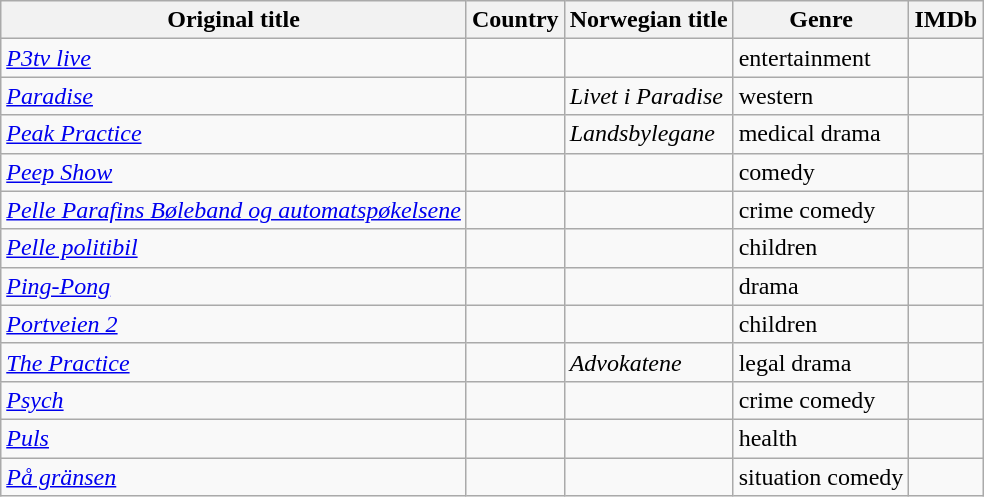<table class="wikitable">
<tr>
<th>Original title</th>
<th>Country</th>
<th>Norwegian title</th>
<th>Genre</th>
<th>IMDb</th>
</tr>
<tr>
<td><em><a href='#'>P3tv live</a></em></td>
<td></td>
<td></td>
<td>entertainment</td>
<td></td>
</tr>
<tr>
<td><em><a href='#'>Paradise</a></em></td>
<td></td>
<td><em>Livet i Paradise</em></td>
<td>western</td>
<td></td>
</tr>
<tr>
<td><em><a href='#'>Peak Practice</a></em></td>
<td></td>
<td><em>Landsbylegane</em></td>
<td>medical drama</td>
<td></td>
</tr>
<tr>
<td><em><a href='#'>Peep Show</a></em></td>
<td></td>
<td></td>
<td>comedy</td>
<td></td>
</tr>
<tr>
<td><em><a href='#'>Pelle Parafins Bøleband og automatspøkelsene</a></em></td>
<td></td>
<td></td>
<td>crime comedy</td>
<td></td>
</tr>
<tr>
<td><em><a href='#'>Pelle politibil</a></em></td>
<td></td>
<td></td>
<td>children</td>
<td></td>
</tr>
<tr>
<td><em><a href='#'>Ping-Pong</a></em></td>
<td></td>
<td></td>
<td>drama</td>
<td></td>
</tr>
<tr>
<td><em><a href='#'>Portveien 2</a></em></td>
<td></td>
<td></td>
<td>children</td>
<td></td>
</tr>
<tr>
<td><em><a href='#'>The Practice</a></em></td>
<td></td>
<td><em>Advokatene</em></td>
<td>legal drama</td>
<td></td>
</tr>
<tr>
<td><em><a href='#'>Psych</a></em></td>
<td></td>
<td></td>
<td>crime comedy</td>
<td></td>
</tr>
<tr>
<td><em><a href='#'>Puls</a></em></td>
<td></td>
<td></td>
<td>health</td>
<td></td>
</tr>
<tr>
<td><em><a href='#'>På gränsen</a></em></td>
<td> </td>
<td></td>
<td>situation comedy</td>
<td></td>
</tr>
</table>
